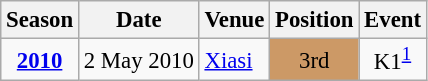<table class="wikitable" style="text-align:center; font-size:95%;">
<tr>
<th>Season</th>
<th>Date</th>
<th>Venue</th>
<th>Position</th>
<th>Event</th>
</tr>
<tr>
<td><strong><a href='#'>2010</a></strong></td>
<td align=right>2 May 2010</td>
<td align=left><a href='#'>Xiasi</a></td>
<td bgcolor=cc9966>3rd</td>
<td>K1<sup><a href='#'>1</a></sup></td>
</tr>
</table>
